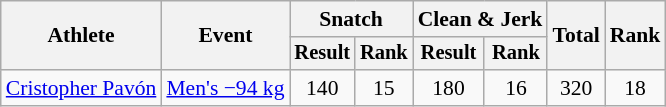<table class="wikitable" style="font-size:90%">
<tr>
<th rowspan="2">Athlete</th>
<th rowspan="2">Event</th>
<th colspan="2">Snatch</th>
<th colspan="2">Clean & Jerk</th>
<th rowspan="2">Total</th>
<th rowspan="2">Rank</th>
</tr>
<tr style="font-size:95%">
<th>Result</th>
<th>Rank</th>
<th>Result</th>
<th>Rank</th>
</tr>
<tr align=center>
<td align=left><a href='#'>Cristopher Pavón</a></td>
<td align=left><a href='#'>Men's −94 kg</a></td>
<td>140</td>
<td>15</td>
<td>180</td>
<td>16</td>
<td>320</td>
<td>18</td>
</tr>
</table>
